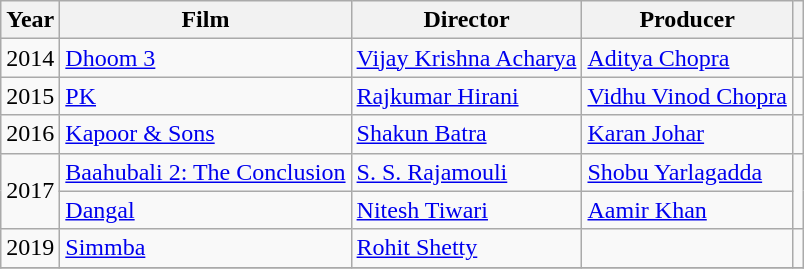<table class="wikitable">
<tr>
<th>Year</th>
<th>Film</th>
<th>Director</th>
<th>Producer</th>
<th class="unsortable"></th>
</tr>
<tr>
<td>2014</td>
<td><a href='#'>Dhoom 3</a></td>
<td><a href='#'>Vijay Krishna Acharya</a></td>
<td><a href='#'>Aditya Chopra</a></td>
<td></td>
</tr>
<tr>
<td>2015</td>
<td><a href='#'>PK</a></td>
<td><a href='#'>Rajkumar Hirani</a></td>
<td><a href='#'>Vidhu Vinod Chopra</a></td>
<td></td>
</tr>
<tr>
<td>2016</td>
<td><a href='#'>Kapoor & Sons</a></td>
<td><a href='#'>Shakun Batra</a></td>
<td><a href='#'>Karan Johar</a></td>
<td></td>
</tr>
<tr>
<td rowspan="2">2017</td>
<td><a href='#'>Baahubali 2: The Conclusion</a></td>
<td><a href='#'>S. S. Rajamouli</a></td>
<td><a href='#'>Shobu Yarlagadda</a></td>
<td rowspan="2"></td>
</tr>
<tr>
<td><a href='#'>Dangal</a></td>
<td><a href='#'>Nitesh Tiwari</a></td>
<td><a href='#'>Aamir Khan</a></td>
</tr>
<tr>
<td>2019</td>
<td><a href='#'>Simmba</a></td>
<td><a href='#'>Rohit Shetty</a></td>
<td></td>
<td></td>
</tr>
<tr>
</tr>
</table>
